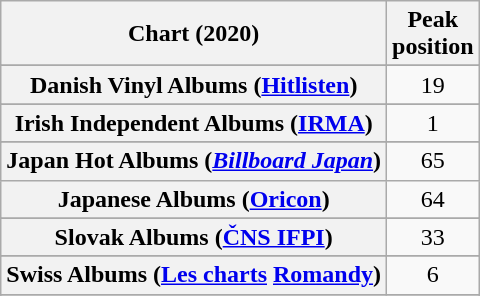<table class="wikitable sortable plainrowheaders" style="text-align:center">
<tr>
<th scope="col">Chart (2020)</th>
<th scope="col">Peak<br>position</th>
</tr>
<tr>
</tr>
<tr>
</tr>
<tr>
</tr>
<tr>
</tr>
<tr>
</tr>
<tr>
</tr>
<tr>
<th scope="row">Danish Vinyl Albums (<a href='#'>Hitlisten</a>)</th>
<td>19</td>
</tr>
<tr>
</tr>
<tr>
</tr>
<tr>
</tr>
<tr>
</tr>
<tr>
</tr>
<tr>
</tr>
<tr>
<th scope="row">Irish Independent Albums (<a href='#'>IRMA</a>)</th>
<td>1</td>
</tr>
<tr>
</tr>
<tr>
<th scope="row">Japan Hot Albums (<em><a href='#'>Billboard Japan</a></em>)</th>
<td>65</td>
</tr>
<tr>
<th scope="row">Japanese Albums (<a href='#'>Oricon</a>)</th>
<td>64</td>
</tr>
<tr>
</tr>
<tr>
</tr>
<tr>
</tr>
<tr>
</tr>
<tr>
<th scope="row">Slovak Albums (<a href='#'>ČNS IFPI</a>)</th>
<td>33</td>
</tr>
<tr>
</tr>
<tr>
</tr>
<tr>
</tr>
<tr>
<th scope="row">Swiss Albums (<a href='#'>Les charts</a> <a href='#'>Romandy</a>)</th>
<td>6</td>
</tr>
<tr>
</tr>
<tr>
</tr>
<tr>
</tr>
<tr>
</tr>
<tr>
</tr>
</table>
